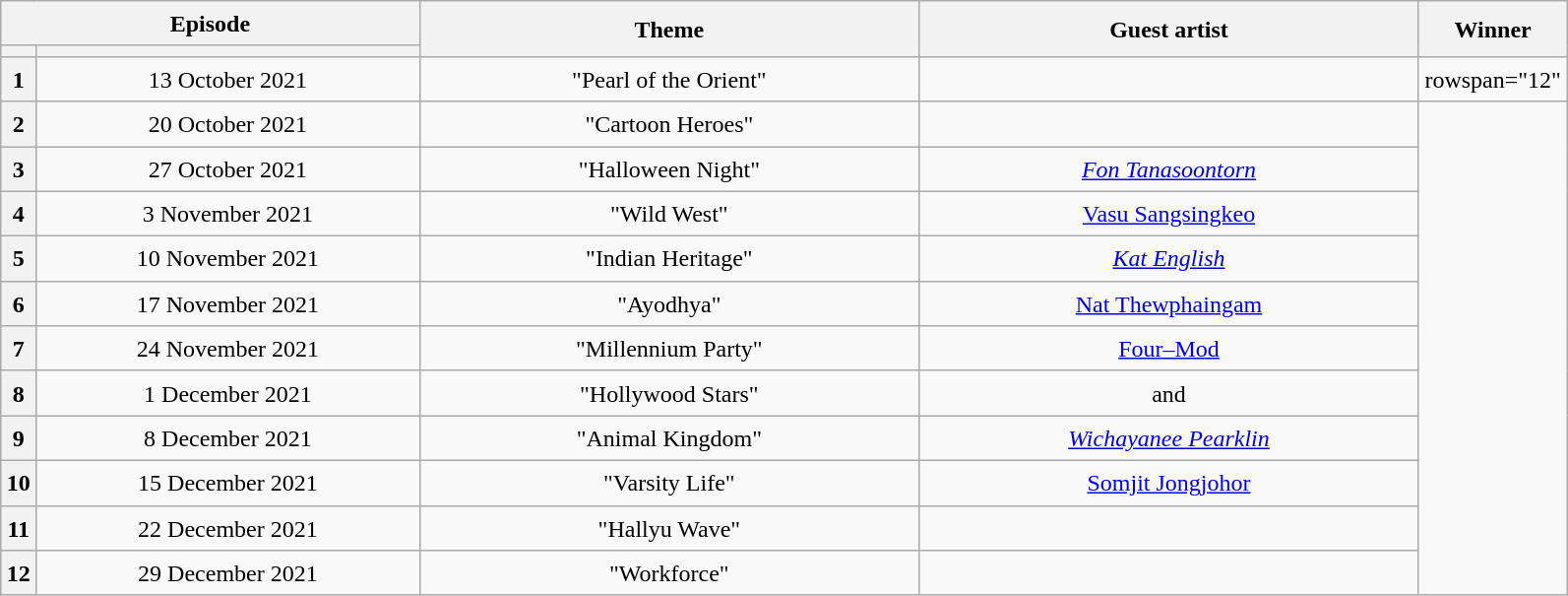<table class="wikitable plainrowheaders mw-collapsible" style="text-align:center; line-height:23px; width:84%;">
<tr>
<th colspan="2" width="24%">Episode</th>
<th rowspan="2" width="30%">Theme</th>
<th rowspan="2" width="30%">Guest artist</th>
<th rowspan="2" width="1%">Winner</th>
</tr>
<tr>
<th width="01%"></th>
<th></th>
</tr>
<tr>
<th>1</th>
<td>13 October 2021</td>
<td>"Pearl of the Orient"</td>
<td><em></em></td>
<td>rowspan="12"</td>
</tr>
<tr>
<th>2</th>
<td>20 October 2021</td>
<td>"Cartoon Heroes"</td>
<td><em></em></td>
</tr>
<tr>
<th>3</th>
<td>27 October 2021</td>
<td>"Halloween Night"</td>
<td><em><a href='#'>Fon Tanasoontorn</a></em></td>
</tr>
<tr>
<th>4</th>
<td>3 November 2021</td>
<td>"Wild West"</td>
<td><a href='#'>Vasu Sangsingkeo</a></td>
</tr>
<tr>
<th>5</th>
<td>10 November 2021</td>
<td>"Indian Heritage"</td>
<td><em><a href='#'>Kat English</a></em></td>
</tr>
<tr>
<th>6</th>
<td>17 November 2021</td>
<td>"Ayodhya"</td>
<td><a href='#'>Nat Thewphaingam</a></td>
</tr>
<tr>
<th>7</th>
<td>24 November 2021</td>
<td>"Millennium Party"</td>
<td><a href='#'>Four–Mod</a></td>
</tr>
<tr>
<th>8</th>
<td>1 December 2021</td>
<td>"Hollywood Stars"</td>
<td><em></em> and <em></em></td>
</tr>
<tr>
<th>9</th>
<td>8 December 2021</td>
<td>"Animal Kingdom"</td>
<td><em><a href='#'>Wichayanee Pearklin</a></em></td>
</tr>
<tr>
<th>10</th>
<td>15 December 2021</td>
<td>"Varsity Life"</td>
<td><a href='#'>Somjit Jongjohor</a></td>
</tr>
<tr>
<th>11</th>
<td>22 December 2021</td>
<td>"Hallyu Wave"</td>
<td></td>
</tr>
<tr>
<th>12</th>
<td>29 December 2021</td>
<td>"Workforce"</td>
<td><em></em></td>
</tr>
</table>
